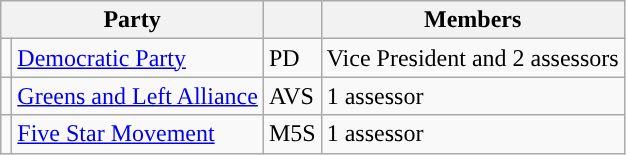<table class="wikitable">
<tr>
<th colspan=2>Party</th>
<th></th>
<th>Members</th>
</tr>
<tr>
<td style="background:"></td>
<td><a href='#'>Democratic Party</a></td>
<td>PD</td>
<td>Vice President and 2 assessors</td>
</tr>
<tr>
<td style="background:"></td>
<td><a href='#'>Greens and Left Alliance</a></td>
<td>AVS</td>
<td>1 assessor</td>
</tr>
<tr>
<td style="background:"></td>
<td><a href='#'>Five Star Movement</a></td>
<td>M5S</td>
<td>1 assessor</td>
</tr>
</table>
